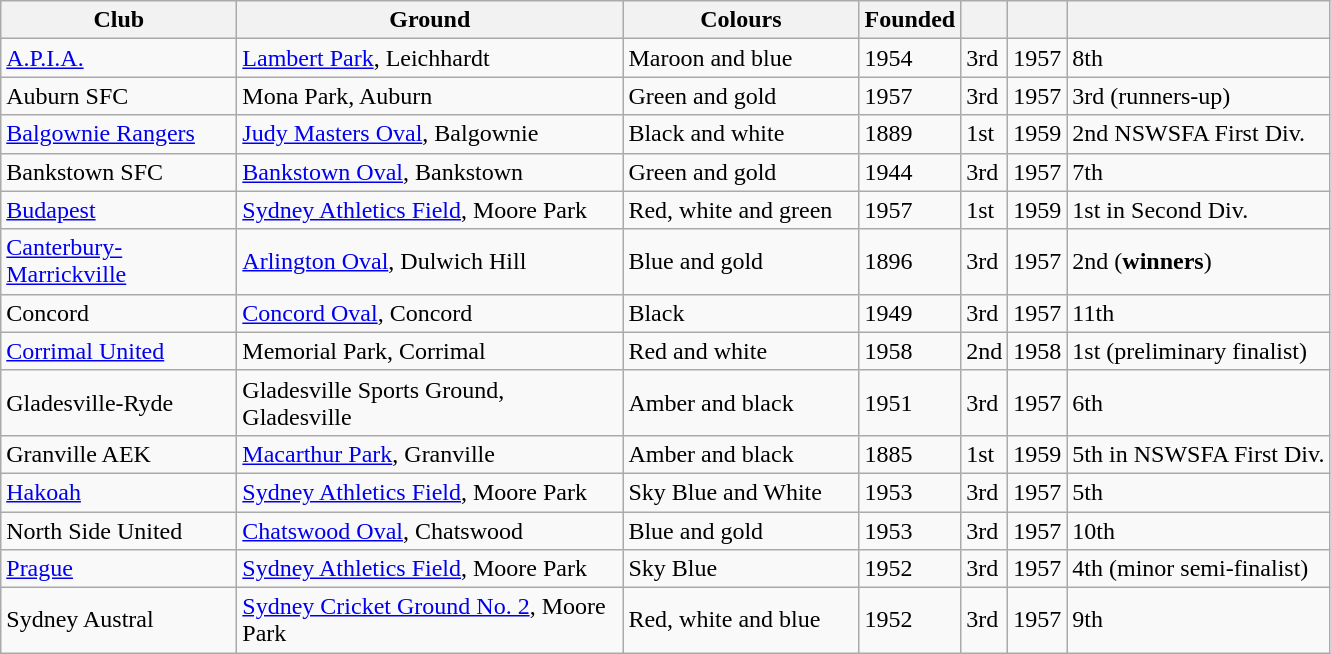<table class="wikitable sortable">
<tr>
<th width="150px">Club</th>
<th width="250px">Ground</th>
<th width="150px">Colours</th>
<th>Founded</th>
<th></th>
<th></th>
<th></th>
</tr>
<tr>
<td><a href='#'>A.P.I.A.</a></td>
<td><a href='#'>Lambert Park</a>, Leichhardt</td>
<td>Maroon and blue</td>
<td>1954</td>
<td>3rd</td>
<td>1957</td>
<td>8th</td>
</tr>
<tr>
<td>Auburn SFC</td>
<td>Mona Park, Auburn</td>
<td>Green and gold</td>
<td>1957</td>
<td>3rd</td>
<td>1957</td>
<td>3rd (runners-up)</td>
</tr>
<tr>
<td><a href='#'>Balgownie Rangers</a></td>
<td><a href='#'>Judy Masters Oval</a>, Balgownie</td>
<td>Black and white</td>
<td>1889</td>
<td>1st</td>
<td>1959</td>
<td>2nd NSWSFA First Div.</td>
</tr>
<tr>
<td>Bankstown SFC</td>
<td><a href='#'>Bankstown Oval</a>, Bankstown</td>
<td>Green and gold</td>
<td>1944</td>
<td>3rd</td>
<td>1957</td>
<td>7th</td>
</tr>
<tr>
<td><a href='#'>Budapest</a></td>
<td><a href='#'>Sydney Athletics Field</a>, Moore Park</td>
<td>Red, white and green</td>
<td>1957</td>
<td>1st</td>
<td>1959</td>
<td>1st in Second Div.</td>
</tr>
<tr>
<td><a href='#'>Canterbury-Marrickville</a></td>
<td><a href='#'>Arlington Oval</a>, Dulwich Hill</td>
<td>Blue and gold</td>
<td>1896</td>
<td>3rd</td>
<td>1957</td>
<td>2nd (<strong>winners</strong>)</td>
</tr>
<tr>
<td>Concord</td>
<td><a href='#'>Concord Oval</a>, Concord</td>
<td>Black</td>
<td>1949</td>
<td>3rd</td>
<td>1957</td>
<td>11th</td>
</tr>
<tr>
<td><a href='#'>Corrimal United</a></td>
<td>Memorial Park, Corrimal</td>
<td>Red and white</td>
<td>1958</td>
<td>2nd</td>
<td>1958</td>
<td>1st (preliminary finalist)</td>
</tr>
<tr>
<td>Gladesville-Ryde</td>
<td>Gladesville Sports Ground, Gladesville</td>
<td>Amber and black</td>
<td>1951</td>
<td>3rd</td>
<td>1957</td>
<td>6th</td>
</tr>
<tr>
<td>Granville AEK</td>
<td><a href='#'>Macarthur Park</a>, Granville</td>
<td>Amber and black</td>
<td>1885</td>
<td>1st</td>
<td>1959</td>
<td>5th in NSWSFA First Div.</td>
</tr>
<tr>
<td><a href='#'>Hakoah</a></td>
<td><a href='#'>Sydney Athletics Field</a>, Moore Park</td>
<td>Sky Blue and White</td>
<td>1953</td>
<td>3rd</td>
<td>1957</td>
<td>5th</td>
</tr>
<tr>
<td>North Side United</td>
<td><a href='#'>Chatswood Oval</a>, Chatswood</td>
<td>Blue and gold</td>
<td>1953</td>
<td>3rd</td>
<td>1957</td>
<td>10th</td>
</tr>
<tr>
<td><a href='#'>Prague</a></td>
<td><a href='#'>Sydney Athletics Field</a>, Moore Park</td>
<td>Sky Blue</td>
<td>1952</td>
<td>3rd</td>
<td>1957</td>
<td>4th (minor semi-finalist)</td>
</tr>
<tr>
<td>Sydney Austral</td>
<td><a href='#'>Sydney Cricket Ground No. 2</a>, Moore Park</td>
<td>Red, white and blue</td>
<td>1952</td>
<td>3rd</td>
<td>1957</td>
<td>9th</td>
</tr>
</table>
